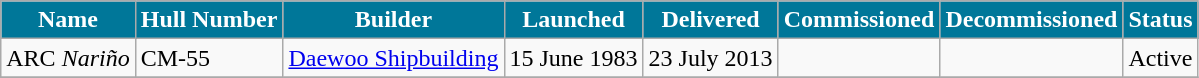<table class="wikitable">
<tr>
<th style="background:#079;color:#fff;">Name</th>
<th style="background:#079;color:#fff;">Hull Number</th>
<th style="background:#079;color:#fff;">Builder</th>
<th style="background:#079;color:#fff;">Launched</th>
<th style="background:#079;color:#fff;">Delivered</th>
<th style="background:#079;color:#fff;">Commissioned</th>
<th style="background:#079;color:#fff;">Decommissioned</th>
<th style="background:#079;color:#fff;">Status</th>
</tr>
<tr>
<td>ARC <em>Nariño</em></td>
<td>CM-55</td>
<td><a href='#'>Daewoo Shipbuilding</a></td>
<td>15 June 1983</td>
<td>23 July 2013</td>
<td></td>
<td></td>
<td>Active</td>
</tr>
<tr>
</tr>
</table>
